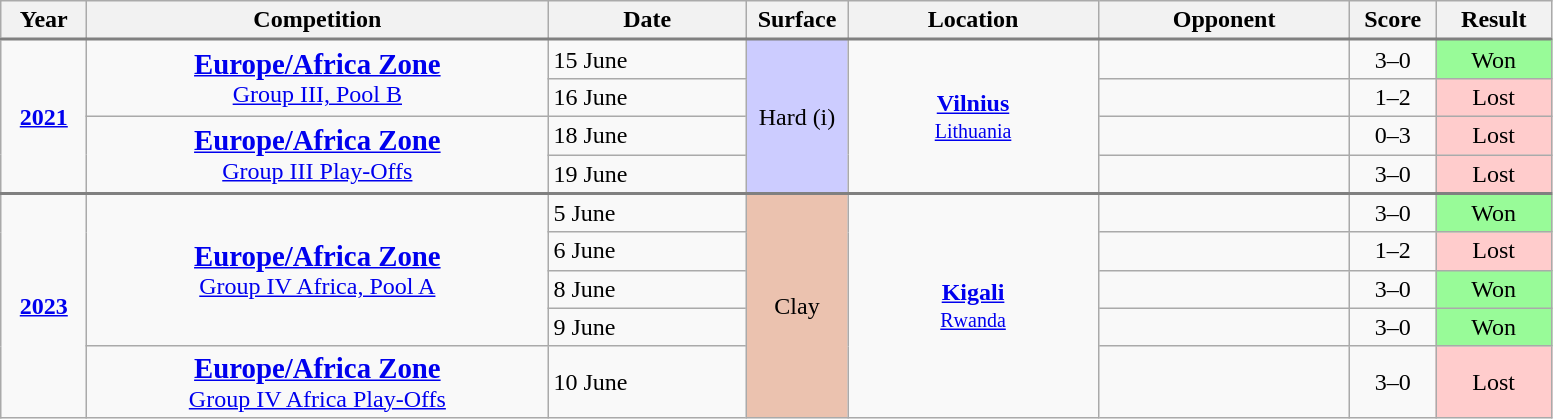<table class="wikitable">
<tr>
<th style="width:50px;">Year</th>
<th style="width:300px;">Competition</th>
<th style="width:125px;">Date</th>
<th style="width:60px;">Surface</th>
<th style="width:160px;">Location</th>
<th style="width:160px;">Opponent</th>
<th style="width:50px;">Score</th>
<th style="width:70px;">Result</th>
</tr>
<tr style="border-top:2px solid gray;">
<td align="center" rowspan="4"><strong><a href='#'>2021</a></strong></td>
<td align="center" rowspan="2"><big><strong><a href='#'>Europe/Africa Zone</a></strong></big><br><a href='#'>Group III, Pool B</a></td>
<td>15 June</td>
<td rowspan="4" style="background:#ccccff; text-align:center;">Hard (i)</td>
<td align="center" rowspan="4"><strong><a href='#'>Vilnius</a></strong><br><small> <a href='#'>Lithuania</a></small></td>
<td></td>
<td align="center">3–0</td>
<td align="center" bgcolor="#98FB98">Won</td>
</tr>
<tr>
<td>16 June</td>
<td></td>
<td align="center">1–2</td>
<td align="center" bgcolor="#ffcccc">Lost</td>
</tr>
<tr>
<td align="center" rowspan="2"><big><strong><a href='#'>Europe/Africa Zone</a></strong></big><br><a href='#'>Group III Play-Offs</a></td>
<td>18 June</td>
<td></td>
<td align="center">0–3</td>
<td align="center" bgcolor="#ffcccc">Lost</td>
</tr>
<tr>
<td>19 June</td>
<td></td>
<td align="center">3–0</td>
<td align="center" bgcolor="#ffcccc">Lost</td>
</tr>
<tr style="border-top:2px solid gray;">
<td align="center" rowspan="5"><strong><a href='#'>2023</a></strong></td>
<td align="center" rowspan="4"><big><strong><a href='#'>Europe/Africa Zone</a></strong></big><br><a href='#'>Group IV Africa, Pool A</a></td>
<td>5 June</td>
<td rowspan="5" style="background:#ebc2af; text-align:center;">Clay</td>
<td align="center" rowspan="5"><strong><a href='#'>Kigali</a></strong><br><small> <a href='#'>Rwanda</a></small></td>
<td></td>
<td align="center">3–0</td>
<td align="center" bgcolor="#98FB98">Won</td>
</tr>
<tr>
<td>6 June</td>
<td></td>
<td align="center">1–2</td>
<td align="center" bgcolor="#ffcccc">Lost</td>
</tr>
<tr>
<td>8 June</td>
<td></td>
<td align="center">3–0</td>
<td align="center" bgcolor="#98FB98">Won</td>
</tr>
<tr>
<td>9 June</td>
<td></td>
<td align="center">3–0</td>
<td align="center" bgcolor="#98FB98">Won</td>
</tr>
<tr>
<td align="center" rowspan="1"><big><strong><a href='#'>Europe/Africa Zone</a></strong></big><br><a href='#'>Group IV Africa Play-Offs</a></td>
<td>10 June</td>
<td></td>
<td align="center">3–0</td>
<td align="center" bgcolor="#ffcccc">Lost</td>
</tr>
</table>
